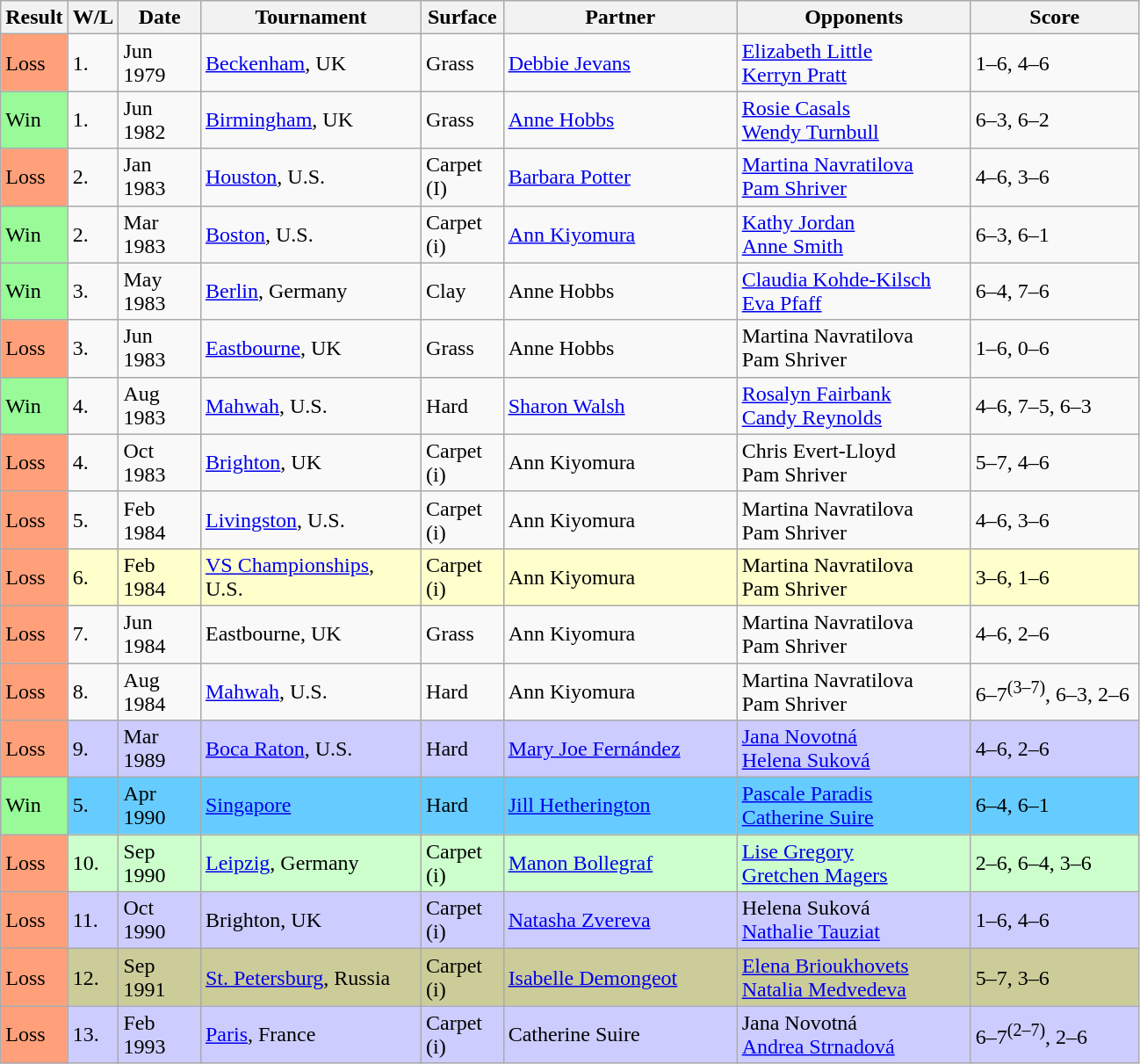<table class="sortable wikitable">
<tr>
<th style="width:40px">Result</th>
<th style="width:30px" class="unsortable">W/L</th>
<th style="width:55px">Date</th>
<th style="width:160px">Tournament</th>
<th style="width:55px">Surface</th>
<th style="width:170px">Partner</th>
<th style="width:170px">Opponents</th>
<th style="width:120px" class="unsortable">Score</th>
</tr>
<tr>
<td style="background:#ffa07a;">Loss</td>
<td>1.</td>
<td>Jun 1979</td>
<td><a href='#'>Beckenham</a>, UK</td>
<td>Grass</td>
<td> <a href='#'>Debbie Jevans</a></td>
<td> <a href='#'>Elizabeth Little</a> <br>  <a href='#'>Kerryn Pratt</a></td>
<td>1–6, 4–6</td>
</tr>
<tr>
<td style="background:#98fb98;">Win</td>
<td>1.</td>
<td>Jun 1982</td>
<td><a href='#'>Birmingham</a>, UK</td>
<td>Grass</td>
<td> <a href='#'>Anne Hobbs</a></td>
<td> <a href='#'>Rosie Casals</a> <br>  <a href='#'>Wendy Turnbull</a></td>
<td>6–3, 6–2</td>
</tr>
<tr>
<td style="background:#ffa07a;">Loss</td>
<td>2.</td>
<td>Jan 1983</td>
<td><a href='#'>Houston</a>, U.S.</td>
<td>Carpet (I)</td>
<td> <a href='#'>Barbara Potter</a></td>
<td> <a href='#'>Martina Navratilova</a> <br>  <a href='#'>Pam Shriver</a></td>
<td>4–6, 3–6</td>
</tr>
<tr>
<td style="background:#98fb98;">Win</td>
<td>2.</td>
<td>Mar 1983</td>
<td><a href='#'>Boston</a>, U.S.</td>
<td>Carpet (i)</td>
<td> <a href='#'>Ann Kiyomura</a></td>
<td> <a href='#'>Kathy Jordan</a> <br>  <a href='#'>Anne Smith</a></td>
<td>6–3, 6–1</td>
</tr>
<tr>
<td style="background:#98fb98;">Win</td>
<td>3.</td>
<td>May 1983</td>
<td><a href='#'>Berlin</a>, Germany</td>
<td>Clay</td>
<td> Anne Hobbs</td>
<td> <a href='#'>Claudia Kohde-Kilsch</a> <br>  <a href='#'>Eva Pfaff</a></td>
<td>6–4, 7–6</td>
</tr>
<tr>
<td style="background:#ffa07a;">Loss</td>
<td>3.</td>
<td>Jun 1983</td>
<td><a href='#'>Eastbourne</a>, UK</td>
<td>Grass</td>
<td> Anne Hobbs</td>
<td> Martina Navratilova <br>  Pam Shriver</td>
<td>1–6, 0–6</td>
</tr>
<tr>
<td style="background:#98fb98;">Win</td>
<td>4.</td>
<td>Aug 1983</td>
<td><a href='#'>Mahwah</a>, U.S.</td>
<td>Hard</td>
<td> <a href='#'>Sharon Walsh</a></td>
<td> <a href='#'>Rosalyn Fairbank</a> <br>  <a href='#'>Candy Reynolds</a></td>
<td>4–6, 7–5, 6–3</td>
</tr>
<tr>
<td style="background:#ffa07a;">Loss</td>
<td>4.</td>
<td>Oct 1983</td>
<td><a href='#'>Brighton</a>, UK</td>
<td>Carpet (i)</td>
<td> Ann Kiyomura</td>
<td> Chris Evert-Lloyd <br>  Pam Shriver</td>
<td>5–7, 4–6</td>
</tr>
<tr>
<td style="background:#ffa07a;">Loss</td>
<td>5.</td>
<td>Feb 1984</td>
<td><a href='#'>Livingston</a>, U.S.</td>
<td>Carpet (i)</td>
<td> Ann Kiyomura</td>
<td> Martina Navratilova <br>  Pam Shriver</td>
<td>4–6, 3–6</td>
</tr>
<tr style="background:#ffffcc;">
<td style="background:#ffa07a;">Loss</td>
<td>6.</td>
<td>Feb 1984</td>
<td><a href='#'>VS Championships</a>, U.S.</td>
<td>Carpet (i)</td>
<td> Ann Kiyomura</td>
<td> Martina Navratilova <br>  Pam Shriver</td>
<td>3–6, 1–6</td>
</tr>
<tr>
<td style="background:#ffa07a;">Loss</td>
<td>7.</td>
<td>Jun 1984</td>
<td>Eastbourne, UK</td>
<td>Grass</td>
<td> Ann Kiyomura</td>
<td> Martina Navratilova <br>  Pam Shriver</td>
<td>4–6, 2–6</td>
</tr>
<tr>
<td style="background:#ffa07a;">Loss</td>
<td>8.</td>
<td>Aug 1984</td>
<td><a href='#'>Mahwah</a>, U.S.</td>
<td>Hard</td>
<td> Ann Kiyomura</td>
<td> Martina Navratilova <br>  Pam Shriver</td>
<td>6–7<sup>(3–7)</sup>, 6–3, 2–6</td>
</tr>
<tr bgcolor="#CCCCFF">
<td style="background:#ffa07a;">Loss</td>
<td>9.</td>
<td>Mar 1989</td>
<td><a href='#'>Boca Raton</a>, U.S.</td>
<td>Hard</td>
<td> <a href='#'>Mary Joe Fernández</a></td>
<td> <a href='#'>Jana Novotná</a> <br>  <a href='#'>Helena Suková</a></td>
<td>4–6, 2–6</td>
</tr>
<tr bgcolor="#66CCFF">
<td style="background:#98fb98;">Win</td>
<td>5.</td>
<td>Apr 1990</td>
<td><a href='#'>Singapore</a></td>
<td>Hard</td>
<td> <a href='#'>Jill Hetherington</a></td>
<td> <a href='#'>Pascale Paradis</a> <br>  <a href='#'>Catherine Suire</a></td>
<td>6–4, 6–1</td>
</tr>
<tr bgcolor="#CCFFCC">
<td style="background:#ffa07a;">Loss</td>
<td>10.</td>
<td>Sep 1990</td>
<td><a href='#'>Leipzig</a>, Germany</td>
<td>Carpet (i)</td>
<td> <a href='#'>Manon Bollegraf</a></td>
<td> <a href='#'>Lise Gregory</a> <br>  <a href='#'>Gretchen Magers</a></td>
<td>2–6, 6–4, 3–6</td>
</tr>
<tr bgcolor="#CCCCFF">
<td style="background:#ffa07a;">Loss</td>
<td>11.</td>
<td>Oct 1990</td>
<td>Brighton, UK</td>
<td>Carpet (i)</td>
<td> <a href='#'>Natasha Zvereva</a></td>
<td> Helena Suková <br>  <a href='#'>Nathalie Tauziat</a></td>
<td>1–6, 4–6</td>
</tr>
<tr bgcolor="#CCCC99">
<td style="background:#ffa07a;">Loss</td>
<td>12.</td>
<td>Sep 1991</td>
<td><a href='#'>St. Petersburg</a>, Russia</td>
<td>Carpet (i)</td>
<td> <a href='#'>Isabelle Demongeot</a></td>
<td> <a href='#'>Elena Brioukhovets</a> <br>  <a href='#'>Natalia Medvedeva</a></td>
<td>5–7, 3–6</td>
</tr>
<tr bgcolor="#CCCCFF">
<td style="background:#ffa07a;">Loss</td>
<td>13.</td>
<td>Feb 1993</td>
<td><a href='#'>Paris</a>, France</td>
<td>Carpet (i)</td>
<td> Catherine Suire</td>
<td> Jana Novotná  <br>  <a href='#'>Andrea Strnadová</a></td>
<td>6–7<sup>(2–7)</sup>, 2–6</td>
</tr>
</table>
